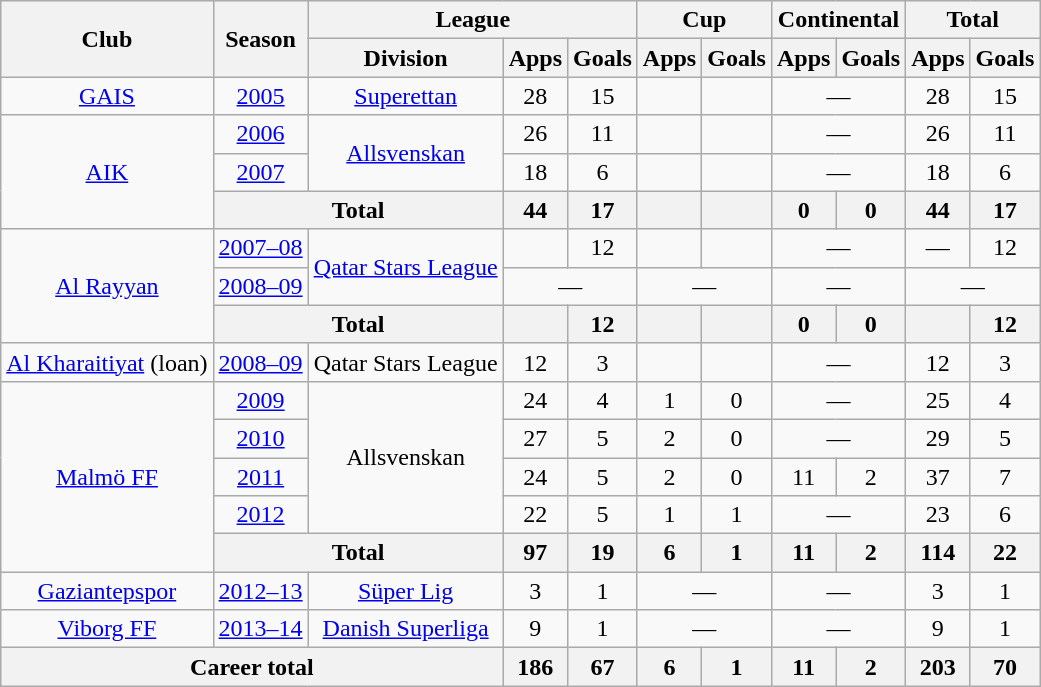<table class="wikitable" style="text-align:center">
<tr>
<th rowspan="2">Club</th>
<th rowspan="2">Season</th>
<th colspan="3">League</th>
<th colspan="2">Cup</th>
<th colspan="2">Continental</th>
<th colspan="2">Total</th>
</tr>
<tr>
<th>Division</th>
<th>Apps</th>
<th>Goals</th>
<th>Apps</th>
<th>Goals</th>
<th>Apps</th>
<th>Goals</th>
<th>Apps</th>
<th>Goals</th>
</tr>
<tr>
<td><a href='#'>GAIS</a></td>
<td><a href='#'>2005</a></td>
<td><a href='#'>Superettan</a></td>
<td>28</td>
<td>15</td>
<td></td>
<td></td>
<td colspan="2">—</td>
<td>28</td>
<td>15</td>
</tr>
<tr>
<td rowspan="3"><a href='#'>AIK</a></td>
<td><a href='#'>2006</a></td>
<td rowspan="2"><a href='#'>Allsvenskan</a></td>
<td>26</td>
<td>11</td>
<td></td>
<td></td>
<td colspan="2">—</td>
<td>26</td>
<td>11</td>
</tr>
<tr>
<td><a href='#'>2007</a></td>
<td>18</td>
<td>6</td>
<td></td>
<td></td>
<td colspan="2">—</td>
<td>18</td>
<td>6</td>
</tr>
<tr>
<th colspan="2">Total</th>
<th>44</th>
<th>17</th>
<th></th>
<th></th>
<th>0</th>
<th>0</th>
<th>44</th>
<th>17</th>
</tr>
<tr>
<td rowspan="3"><a href='#'>Al Rayyan</a></td>
<td><a href='#'>2007–08</a></td>
<td rowspan="2"><a href='#'>Qatar Stars League</a></td>
<td></td>
<td>12</td>
<td></td>
<td></td>
<td colspan="2">—</td>
<td>—</td>
<td>12</td>
</tr>
<tr>
<td><a href='#'>2008–09</a></td>
<td colspan="2">—</td>
<td colspan="2">—</td>
<td colspan="2">—</td>
<td colspan="2">—</td>
</tr>
<tr>
<th colspan="2">Total</th>
<th></th>
<th>12</th>
<th></th>
<th></th>
<th>0</th>
<th>0</th>
<th></th>
<th>12</th>
</tr>
<tr>
<td><a href='#'>Al Kharaitiyat</a> (loan)</td>
<td><a href='#'>2008–09</a></td>
<td>Qatar Stars League</td>
<td>12</td>
<td>3</td>
<td></td>
<td></td>
<td colspan="2">—</td>
<td>12</td>
<td>3</td>
</tr>
<tr>
<td rowspan="5"><a href='#'>Malmö FF</a></td>
<td><a href='#'>2009</a></td>
<td rowspan="4">Allsvenskan</td>
<td>24</td>
<td>4</td>
<td>1</td>
<td>0</td>
<td colspan="2">—</td>
<td>25</td>
<td>4</td>
</tr>
<tr>
<td><a href='#'>2010</a></td>
<td>27</td>
<td>5</td>
<td>2</td>
<td>0</td>
<td colspan="2">—</td>
<td>29</td>
<td>5</td>
</tr>
<tr>
<td><a href='#'>2011</a></td>
<td>24</td>
<td>5</td>
<td>2</td>
<td>0</td>
<td>11</td>
<td>2</td>
<td>37</td>
<td>7</td>
</tr>
<tr>
<td><a href='#'>2012</a></td>
<td>22</td>
<td>5</td>
<td>1</td>
<td>1</td>
<td colspan="2">—</td>
<td>23</td>
<td>6</td>
</tr>
<tr>
<th colspan="2">Total</th>
<th>97</th>
<th>19</th>
<th>6</th>
<th>1</th>
<th>11</th>
<th>2</th>
<th>114</th>
<th>22</th>
</tr>
<tr>
<td><a href='#'>Gaziantepspor</a></td>
<td><a href='#'>2012–13</a></td>
<td><a href='#'>Süper Lig</a></td>
<td>3</td>
<td>1</td>
<td colspan="2">—</td>
<td colspan="2">—</td>
<td>3</td>
<td>1</td>
</tr>
<tr>
<td><a href='#'>Viborg FF</a></td>
<td><a href='#'>2013–14</a></td>
<td><a href='#'>Danish Superliga</a></td>
<td>9</td>
<td>1</td>
<td colspan="2">—</td>
<td colspan="2">—</td>
<td>9</td>
<td>1</td>
</tr>
<tr>
<th colspan="3">Career total</th>
<th>186</th>
<th>67</th>
<th>6</th>
<th>1</th>
<th>11</th>
<th>2</th>
<th>203</th>
<th>70</th>
</tr>
</table>
